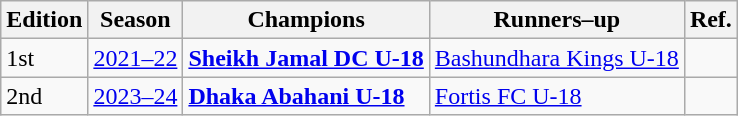<table class="wikitable">
<tr>
<th>Edition</th>
<th>Season</th>
<th>Champions</th>
<th>Runners–up</th>
<th>Ref.</th>
</tr>
<tr>
<td>1st</td>
<td><a href='#'>2021–22</a></td>
<td><strong><a href='#'>Sheikh Jamal DC U-18</a></strong></td>
<td><a href='#'>Bashundhara Kings U-18</a></td>
<td></td>
</tr>
<tr>
<td>2nd</td>
<td><a href='#'>2023–24</a></td>
<td><strong><a href='#'>Dhaka Abahani U-18</a></strong></td>
<td><a href='#'>Fortis FC U-18</a></td>
<td></td>
</tr>
</table>
